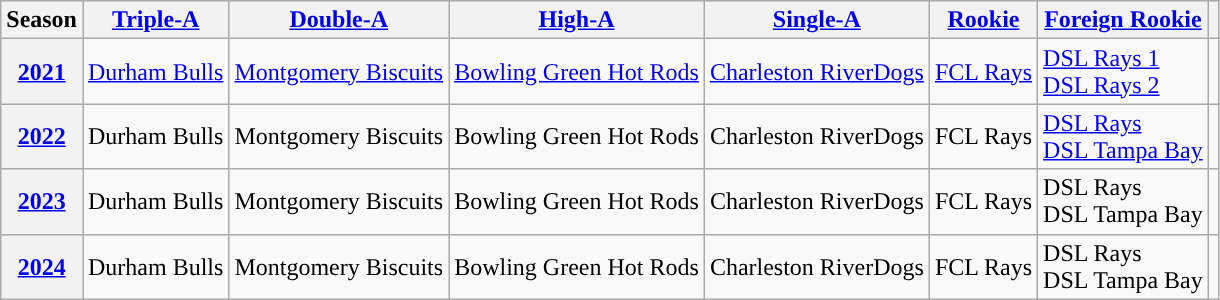<table class="wikitable plainrowheaders">
<tr>
<th scope="col">Season</th>
<th scope="col"><a href='#'><span>Triple-A</span></a></th>
<th scope="col"><a href='#'><span>Double-A</span></a></th>
<th scope="col"><a href='#'><span>High-A</span></a></th>
<th scope="col"><a href='#'><span>Single-A</span></a></th>
<th scope="col"><a href='#'><span>Rookie</span></a></th>
<th scope="col"><a href='#'><span>Foreign Rookie</span></a></th>
<th scope="col"></th>
</tr>
<tr>
<th scope="row" style="text-align:center"><a href='#'>2021</a></th>
<td><a href='#'>Durham Bulls</a></td>
<td><a href='#'>Montgomery Biscuits</a></td>
<td><a href='#'>Bowling Green Hot Rods</a></td>
<td><a href='#'>Charleston RiverDogs</a></td>
<td><a href='#'>FCL Rays</a></td>
<td><a href='#'>DSL Rays 1</a><br><a href='#'>DSL Rays 2</a></td>
<td align="center"></td>
</tr>
<tr>
<th scope="row" style="text-align:center"><a href='#'>2022</a></th>
<td>Durham Bulls</td>
<td>Montgomery Biscuits</td>
<td>Bowling Green Hot Rods</td>
<td>Charleston RiverDogs</td>
<td>FCL Rays</td>
<td><a href='#'>DSL Rays</a><br><a href='#'>DSL Tampa Bay</a></td>
<td align="center"></td>
</tr>
<tr>
<th scope="row" style="text-align:center"><a href='#'>2023</a></th>
<td>Durham Bulls</td>
<td>Montgomery Biscuits</td>
<td>Bowling Green Hot Rods</td>
<td>Charleston RiverDogs</td>
<td>FCL Rays</td>
<td>DSL Rays<br>DSL Tampa Bay</td>
<td align="center"></td>
</tr>
<tr>
<th scope="row" style="text-align:center"><a href='#'>2024</a></th>
<td>Durham Bulls</td>
<td>Montgomery Biscuits</td>
<td>Bowling Green Hot Rods</td>
<td>Charleston RiverDogs</td>
<td>FCL Rays</td>
<td>DSL Rays<br>DSL Tampa Bay</td>
<td align="center"></td>
</tr>
</table>
